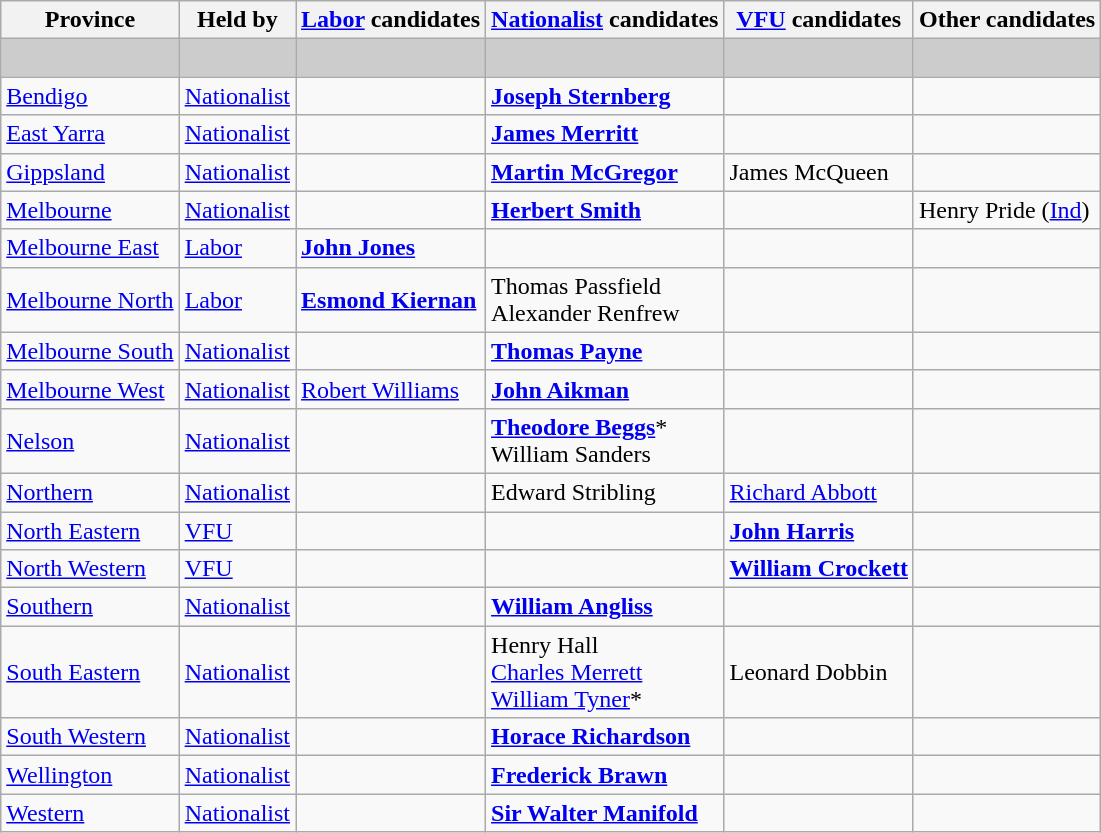<table class="wikitable">
<tr>
<th>Province</th>
<th>Held by</th>
<th><a href='#'>Labor</a> candidates</th>
<th><a href='#'>Nationalist</a> candidates</th>
<th><a href='#'>VFU</a> candidates</th>
<th>Other candidates</th>
</tr>
<tr bgcolor="#cccccc">
<td></td>
<td></td>
<td></td>
<td></td>
<td></td>
<td> </td>
</tr>
<tr>
<td><a href='#'>Bendigo</a></td>
<td><a href='#'>Nationalist</a></td>
<td></td>
<td><strong><a href='#'>Joseph Sternberg</a></strong></td>
<td></td>
<td></td>
</tr>
<tr>
<td><a href='#'>East Yarra</a></td>
<td><a href='#'>Nationalist</a></td>
<td></td>
<td><strong><a href='#'>James Merritt</a></strong></td>
<td></td>
<td></td>
</tr>
<tr>
<td><a href='#'>Gippsland</a></td>
<td><a href='#'>Nationalist</a></td>
<td></td>
<td><strong><a href='#'>Martin McGregor</a></strong></td>
<td>James McQueen</td>
<td></td>
</tr>
<tr>
<td><a href='#'>Melbourne</a></td>
<td><a href='#'>Nationalist</a></td>
<td></td>
<td><strong><a href='#'>Herbert Smith</a></strong></td>
<td></td>
<td>Henry Pride (<a href='#'>Ind</a>)</td>
</tr>
<tr>
<td><a href='#'>Melbourne East</a></td>
<td><a href='#'>Labor</a></td>
<td><strong><a href='#'>John Jones</a></strong></td>
<td></td>
<td></td>
<td></td>
</tr>
<tr>
<td><a href='#'>Melbourne North</a></td>
<td><a href='#'>Labor</a></td>
<td><strong><a href='#'>Esmond Kiernan</a></strong></td>
<td>Thomas Passfield <br> Alexander Renfrew</td>
<td></td>
<td></td>
</tr>
<tr>
<td><a href='#'>Melbourne South</a></td>
<td><a href='#'>Nationalist</a></td>
<td></td>
<td><strong><a href='#'>Thomas Payne</a></strong></td>
<td></td>
<td></td>
</tr>
<tr>
<td><a href='#'>Melbourne West</a></td>
<td><a href='#'>Nationalist</a></td>
<td><a href='#'>Robert Williams</a></td>
<td><strong><a href='#'>John Aikman</a></strong></td>
<td></td>
<td></td>
</tr>
<tr>
<td><a href='#'>Nelson</a></td>
<td><a href='#'>Nationalist</a></td>
<td></td>
<td><strong><a href='#'>Theodore Beggs</a></strong>* <br> William Sanders</td>
<td></td>
<td></td>
</tr>
<tr>
<td><a href='#'>Northern</a></td>
<td><a href='#'>Nationalist</a></td>
<td></td>
<td>Edward Stribling</td>
<td><a href='#'>Richard Abbott</a></td>
<td></td>
</tr>
<tr>
<td><a href='#'>North Eastern</a></td>
<td><a href='#'>VFU</a></td>
<td></td>
<td></td>
<td><strong><a href='#'>John Harris</a></strong></td>
<td></td>
</tr>
<tr>
<td><a href='#'>North Western</a></td>
<td><a href='#'>VFU</a></td>
<td></td>
<td></td>
<td><strong><a href='#'>William Crockett</a></strong></td>
<td></td>
</tr>
<tr>
<td><a href='#'>Southern</a></td>
<td><a href='#'>Nationalist</a></td>
<td></td>
<td><strong><a href='#'>William Angliss</a></strong></td>
<td></td>
<td></td>
</tr>
<tr>
<td><a href='#'>South Eastern</a></td>
<td><a href='#'>Nationalist</a></td>
<td></td>
<td>Henry Hall <br> <a href='#'>Charles Merrett</a> <br> <a href='#'>William Tyner</a>*</td>
<td>Leonard Dobbin</td>
<td></td>
</tr>
<tr>
<td><a href='#'>South Western</a></td>
<td><a href='#'>Nationalist</a></td>
<td></td>
<td><strong><a href='#'>Horace Richardson</a></strong></td>
<td></td>
<td></td>
</tr>
<tr>
<td><a href='#'>Wellington</a></td>
<td><a href='#'>Nationalist</a></td>
<td></td>
<td><strong><a href='#'>Frederick Brawn</a></strong></td>
<td></td>
<td></td>
</tr>
<tr>
<td><a href='#'>Western</a></td>
<td><a href='#'>Nationalist</a></td>
<td></td>
<td><strong><a href='#'>Sir Walter Manifold</a></strong></td>
<td></td>
<td></td>
</tr>
</table>
